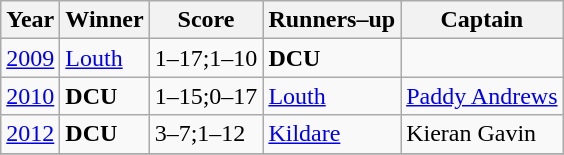<table class="wikitable collapsible">
<tr>
<th>Year</th>
<th>Winner</th>
<th>Score</th>
<th>Runners–up</th>
<th>Captain</th>
</tr>
<tr>
<td><a href='#'>2009</a></td>
<td><a href='#'>Louth</a></td>
<td>1–17;1–10</td>
<td><strong>DCU</strong></td>
<td></td>
</tr>
<tr>
<td><a href='#'>2010</a></td>
<td><strong>DCU</strong></td>
<td>1–15;0–17</td>
<td><a href='#'>Louth</a></td>
<td><a href='#'>Paddy Andrews</a></td>
</tr>
<tr>
<td><a href='#'>2012</a></td>
<td><strong>DCU</strong></td>
<td>3–7;1–12</td>
<td><a href='#'>Kildare</a></td>
<td>Kieran Gavin</td>
</tr>
<tr>
</tr>
</table>
